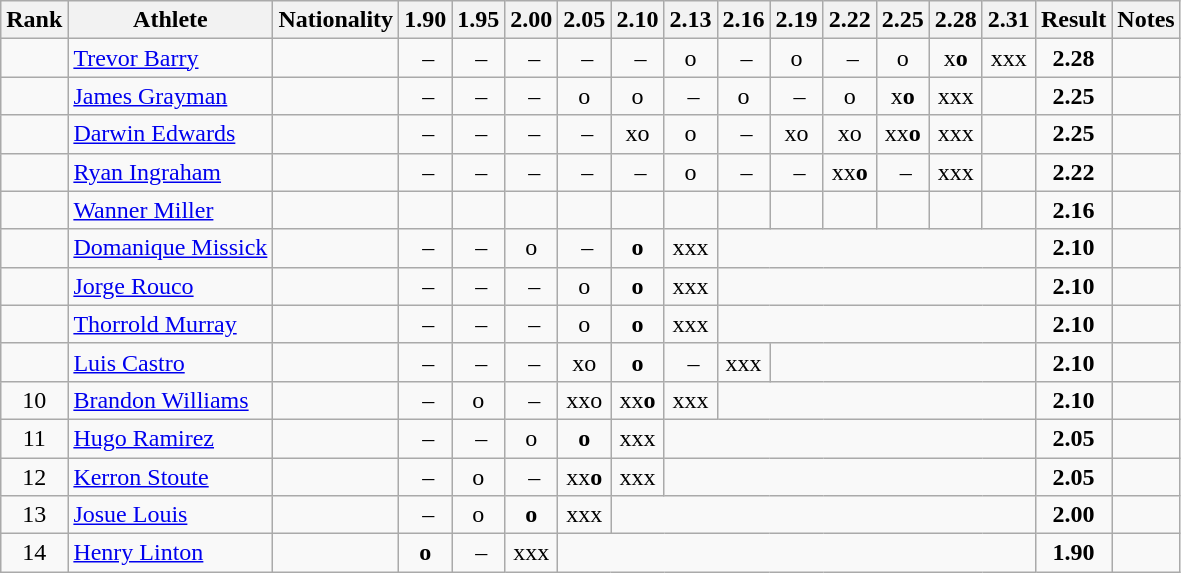<table class="wikitable sortable" style="text-align:center">
<tr>
<th>Rank</th>
<th>Athlete</th>
<th>Nationality</th>
<th>1.90</th>
<th>1.95</th>
<th>2.00</th>
<th>2.05</th>
<th>2.10</th>
<th>2.13</th>
<th>2.16</th>
<th>2.19</th>
<th>2.22</th>
<th>2.25</th>
<th>2.28</th>
<th>2.31</th>
<th>Result</th>
<th>Notes</th>
</tr>
<tr>
<td></td>
<td align="left"><a href='#'>Trevor Barry</a></td>
<td align=left></td>
<td> –</td>
<td> –</td>
<td> –</td>
<td> –</td>
<td> –</td>
<td>o</td>
<td> –</td>
<td>o</td>
<td> –</td>
<td>o</td>
<td>x<strong>o</strong></td>
<td>xxx</td>
<td><strong>2.28</strong></td>
<td></td>
</tr>
<tr>
<td></td>
<td align="left"><a href='#'>James Grayman</a></td>
<td align=left></td>
<td> –</td>
<td> –</td>
<td> –</td>
<td>o</td>
<td>o</td>
<td> –</td>
<td>o</td>
<td> –</td>
<td>o</td>
<td>x<strong>o</strong></td>
<td>xxx</td>
<td></td>
<td><strong>2.25</strong></td>
<td></td>
</tr>
<tr>
<td></td>
<td align="left"><a href='#'>Darwin Edwards</a></td>
<td align=left></td>
<td> –</td>
<td> –</td>
<td> –</td>
<td> –</td>
<td>xo</td>
<td>o</td>
<td> –</td>
<td>xo</td>
<td>xo</td>
<td>xx<strong>o</strong></td>
<td>xxx</td>
<td></td>
<td><strong>2.25</strong></td>
<td></td>
</tr>
<tr>
<td></td>
<td align="left"><a href='#'>Ryan Ingraham</a></td>
<td align=left></td>
<td> –</td>
<td> –</td>
<td> –</td>
<td> –</td>
<td> –</td>
<td>o</td>
<td> –</td>
<td> –</td>
<td>xx<strong>o</strong></td>
<td> –</td>
<td>xxx</td>
<td></td>
<td><strong>2.22</strong></td>
<td></td>
</tr>
<tr>
<td></td>
<td align="left"><a href='#'>Wanner Miller</a></td>
<td align=left></td>
<td></td>
<td></td>
<td></td>
<td></td>
<td></td>
<td></td>
<td></td>
<td></td>
<td></td>
<td></td>
<td></td>
<td></td>
<td><strong>2.16</strong></td>
<td></td>
</tr>
<tr>
<td></td>
<td align="left"><a href='#'>Domanique Missick</a></td>
<td align=left></td>
<td> –</td>
<td> –</td>
<td>o</td>
<td> –</td>
<td><strong>o</strong></td>
<td>xxx</td>
<td colspan=6></td>
<td><strong>2.10</strong></td>
<td></td>
</tr>
<tr>
<td></td>
<td align="left"><a href='#'>Jorge Rouco</a></td>
<td align=left></td>
<td> –</td>
<td> –</td>
<td> –</td>
<td>o</td>
<td><strong>o</strong></td>
<td>xxx</td>
<td colspan=6></td>
<td><strong>2.10</strong></td>
<td></td>
</tr>
<tr>
<td></td>
<td align="left"><a href='#'>Thorrold Murray</a></td>
<td align=left></td>
<td> –</td>
<td> –</td>
<td> –</td>
<td>o</td>
<td><strong>o</strong></td>
<td>xxx</td>
<td colspan=6></td>
<td><strong>2.10</strong></td>
<td></td>
</tr>
<tr>
<td></td>
<td align="left"><a href='#'>Luis Castro</a></td>
<td align=left></td>
<td> –</td>
<td> –</td>
<td> –</td>
<td>xo</td>
<td><strong>o</strong></td>
<td> –</td>
<td>xxx</td>
<td colspan=5></td>
<td><strong>2.10</strong></td>
<td></td>
</tr>
<tr>
<td>10</td>
<td align="left"><a href='#'>Brandon Williams</a></td>
<td align=left></td>
<td> –</td>
<td>o</td>
<td> –</td>
<td>xxo</td>
<td>xx<strong>o</strong></td>
<td>xxx</td>
<td colspan=6></td>
<td><strong>2.10</strong></td>
<td></td>
</tr>
<tr>
<td>11</td>
<td align="left"><a href='#'>Hugo Ramirez</a></td>
<td align=left></td>
<td> –</td>
<td> –</td>
<td>o</td>
<td><strong>o</strong></td>
<td>xxx</td>
<td colspan=7></td>
<td><strong>2.05</strong></td>
<td></td>
</tr>
<tr>
<td>12</td>
<td align="left"><a href='#'>Kerron Stoute</a></td>
<td align=left></td>
<td> –</td>
<td>o</td>
<td> –</td>
<td>xx<strong>o</strong></td>
<td>xxx</td>
<td colspan=7></td>
<td><strong>2.05</strong></td>
<td></td>
</tr>
<tr>
<td>13</td>
<td align="left"><a href='#'>Josue Louis</a></td>
<td align=left></td>
<td> –</td>
<td>o</td>
<td><strong>o</strong></td>
<td>xxx</td>
<td colspan=8></td>
<td><strong>2.00</strong></td>
<td></td>
</tr>
<tr>
<td>14</td>
<td align="left"><a href='#'>Henry Linton</a></td>
<td align=left></td>
<td><strong>o</strong></td>
<td> –</td>
<td>xxx</td>
<td colspan=9></td>
<td><strong>1.90</strong></td>
<td></td>
</tr>
</table>
